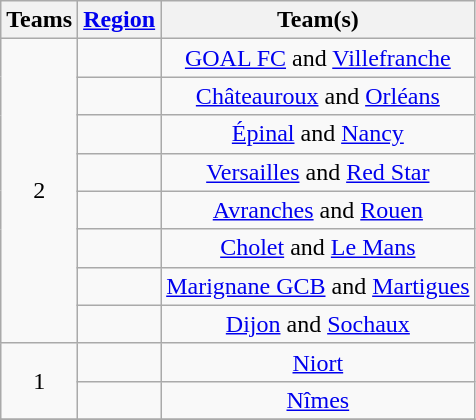<table class="wikitable" style="text-align:center">
<tr>
<th>Teams</th>
<th><a href='#'>Region</a></th>
<th>Team(s)</th>
</tr>
<tr>
<td rowspan="8">2</td>
<td align="left"></td>
<td><a href='#'>GOAL FC</a> and <a href='#'>Villefranche</a></td>
</tr>
<tr>
<td align="left"></td>
<td><a href='#'>Châteauroux</a> and <a href='#'>Orléans</a></td>
</tr>
<tr>
<td align="left"></td>
<td><a href='#'>Épinal</a> and <a href='#'>Nancy</a></td>
</tr>
<tr>
<td align="left"></td>
<td><a href='#'>Versailles</a> and <a href='#'>Red Star</a></td>
</tr>
<tr>
<td align="left"></td>
<td><a href='#'>Avranches</a> and <a href='#'>Rouen</a></td>
</tr>
<tr>
<td align="left"></td>
<td><a href='#'>Cholet</a> and <a href='#'>Le Mans</a></td>
</tr>
<tr>
<td align="left"></td>
<td><a href='#'>Marignane GCB</a> and <a href='#'>Martigues</a></td>
</tr>
<tr>
<td align="left"></td>
<td><a href='#'>Dijon</a> and <a href='#'>Sochaux</a></td>
</tr>
<tr>
<td rowspan="2">1</td>
<td align="left"></td>
<td><a href='#'>Niort</a></td>
</tr>
<tr>
<td align="left"></td>
<td><a href='#'>Nîmes</a></td>
</tr>
<tr>
</tr>
</table>
